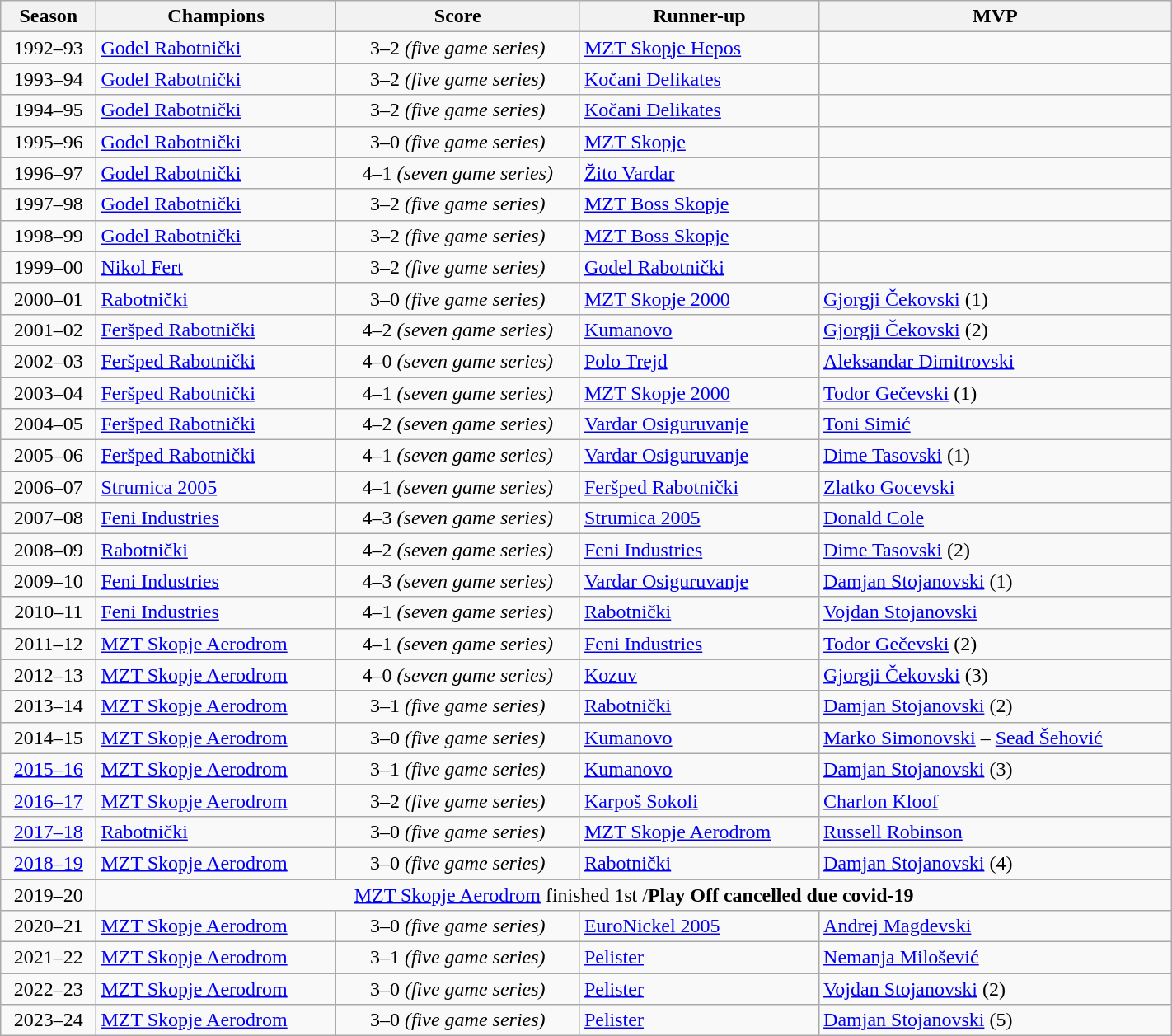<table class="wikitable" style="border-collapse:collapse; text-align:left" width="75%">
<tr style="background:#f0f6fa;">
<th>Season</th>
<th>Champions</th>
<th>Score</th>
<th>Runner-up</th>
<th>MVP</th>
</tr>
<tr>
<td align="center">1992–93</td>
<td><a href='#'>Godel Rabotnički</a></td>
<td align="center">3–2 <em>(five game series)</em></td>
<td><a href='#'>MZT Skopje Hepos</a></td>
<td></td>
</tr>
<tr>
<td align="center">1993–94</td>
<td><a href='#'>Godel Rabotnički</a></td>
<td align="center">3–2 <em>(five game series)</em></td>
<td><a href='#'>Kočani Delikates</a></td>
<td></td>
</tr>
<tr>
<td align="center">1994–95</td>
<td><a href='#'>Godel Rabotnički</a></td>
<td align="center">3–2 <em>(five game series)</em></td>
<td><a href='#'>Kočani Delikates</a></td>
<td></td>
</tr>
<tr>
<td align="center">1995–96</td>
<td><a href='#'>Godel Rabotnički</a></td>
<td align="center">3–0 <em>(five game series)</em></td>
<td><a href='#'>MZT Skopje</a></td>
<td></td>
</tr>
<tr>
<td align="center">1996–97</td>
<td><a href='#'>Godel Rabotnički</a></td>
<td align="center">4–1 <em>(seven game series)</em></td>
<td><a href='#'>Žito Vardar</a></td>
<td></td>
</tr>
<tr>
<td align="center">1997–98</td>
<td><a href='#'>Godel Rabotnički</a></td>
<td align="center">3–2 <em>(five game series)</em></td>
<td><a href='#'>MZT Boss Skopje</a></td>
<td></td>
</tr>
<tr>
<td align="center">1998–99</td>
<td><a href='#'>Godel Rabotnički</a></td>
<td align="center">3–2 <em>(five game series)</em></td>
<td><a href='#'>MZT Boss Skopje</a></td>
<td></td>
</tr>
<tr>
<td align="center">1999–00</td>
<td><a href='#'>Nikol Fert</a></td>
<td align="center">3–2 <em>(five game series)</em></td>
<td><a href='#'>Godel Rabotnički</a></td>
<td></td>
</tr>
<tr>
<td align="center">2000–01</td>
<td><a href='#'>Rabotnički</a></td>
<td align="center">3–0 <em>(five game series)</em></td>
<td><a href='#'>MZT Skopje 2000</a></td>
<td> <a href='#'>Gjorgji Čekovski</a> (1)</td>
</tr>
<tr>
<td align="center">2001–02</td>
<td><a href='#'>Feršped Rabotnički</a></td>
<td align="center">4–2 <em>(seven game series)</em></td>
<td><a href='#'>Kumanovo</a></td>
<td> <a href='#'>Gjorgji Čekovski</a> (2)</td>
</tr>
<tr>
<td align="center">2002–03</td>
<td><a href='#'>Feršped Rabotnički</a></td>
<td align="center">4–0 <em>(seven game series)</em></td>
<td><a href='#'>Polo Trejd</a></td>
<td> <a href='#'>Aleksandar Dimitrovski</a></td>
</tr>
<tr>
<td align="center">2003–04</td>
<td><a href='#'>Feršped Rabotnički</a></td>
<td align="center">4–1 <em>(seven game series)</em></td>
<td><a href='#'>MZT Skopje 2000</a></td>
<td> <a href='#'>Todor Gečevski</a> (1)</td>
</tr>
<tr>
<td align="center">2004–05</td>
<td><a href='#'>Feršped Rabotnički</a></td>
<td align="center">4–2 <em>(seven game series)</em></td>
<td><a href='#'>Vardar Osiguruvanje</a></td>
<td> <a href='#'>Toni Simić</a></td>
</tr>
<tr>
<td align="center">2005–06</td>
<td><a href='#'>Feršped Rabotnički</a></td>
<td align="center">4–1 <em>(seven game series)</em></td>
<td><a href='#'>Vardar Osiguruvanje</a></td>
<td> <a href='#'>Dime Tasovski</a> (1)</td>
</tr>
<tr>
<td align="center">2006–07</td>
<td><a href='#'>Strumica 2005</a></td>
<td align="center">4–1 <em>(seven game series)</em></td>
<td><a href='#'>Feršped Rabotnički</a></td>
<td> <a href='#'>Zlatko Gocevski</a></td>
</tr>
<tr>
<td align="center">2007–08</td>
<td><a href='#'>Feni Industries</a></td>
<td align="center">4–3 <em>(seven game series)</em></td>
<td><a href='#'>Strumica 2005</a></td>
<td> <a href='#'>Donald Cole</a></td>
</tr>
<tr>
<td align="center">2008–09</td>
<td><a href='#'>Rabotnički</a></td>
<td align="center">4–2 <em>(seven game series)</em></td>
<td><a href='#'>Feni Industries</a></td>
<td> <a href='#'>Dime Tasovski</a> (2)</td>
</tr>
<tr>
<td align="center">2009–10</td>
<td><a href='#'>Feni Industries</a></td>
<td align="center">4–3 <em>(seven game series)</em></td>
<td><a href='#'>Vardar Osiguruvanje</a></td>
<td> <a href='#'>Damjan Stojanovski</a> (1)</td>
</tr>
<tr>
<td align="center">2010–11</td>
<td><a href='#'>Feni Industries</a></td>
<td align="center">4–1 <em>(seven game series)</em></td>
<td><a href='#'>Rabotnički</a></td>
<td> <a href='#'>Vojdan Stojanovski</a></td>
</tr>
<tr>
<td align="center">2011–12</td>
<td><a href='#'>MZT Skopje Aerodrom</a></td>
<td align="center">4–1 <em>(seven game series)</em></td>
<td><a href='#'>Feni Industries</a></td>
<td> <a href='#'>Todor Gečevski</a> (2)</td>
</tr>
<tr>
<td align="center">2012–13</td>
<td><a href='#'>MZT Skopje Aerodrom</a></td>
<td align="center">4–0 <em>(seven game series)</em></td>
<td><a href='#'>Kozuv</a></td>
<td> <a href='#'>Gjorgji Čekovski</a> (3)</td>
</tr>
<tr>
<td align="center">2013–14</td>
<td><a href='#'>MZT Skopje Aerodrom</a></td>
<td align="center">3–1 <em>(five game series)</em></td>
<td><a href='#'>Rabotnički</a></td>
<td> <a href='#'>Damjan Stojanovski</a> (2)</td>
</tr>
<tr>
<td align="center">2014–15</td>
<td><a href='#'>MZT Skopje Aerodrom</a></td>
<td align="center">3–0 <em>(five game series)</em></td>
<td><a href='#'>Kumanovo</a></td>
<td> <a href='#'>Marko Simonovski</a> –  <a href='#'>Sead Šehović</a></td>
</tr>
<tr>
<td align="center"><a href='#'>2015–16</a></td>
<td><a href='#'>MZT Skopje Aerodrom</a></td>
<td align="center">3–1 <em>(five game series)</em></td>
<td><a href='#'>Kumanovo</a></td>
<td> <a href='#'>Damjan Stojanovski</a> (3)</td>
</tr>
<tr>
<td align="center"><a href='#'>2016–17</a></td>
<td><a href='#'>MZT Skopje Aerodrom</a></td>
<td align="center">3–2 <em>(five game series)</em></td>
<td><a href='#'>Karpoš Sokoli</a></td>
<td> <a href='#'>Charlon Kloof</a></td>
</tr>
<tr>
<td align="center"><a href='#'>2017–18</a></td>
<td><a href='#'>Rabotnički</a></td>
<td align="center">3–0 <em>(five game series)</em></td>
<td><a href='#'>MZT Skopje Aerodrom</a></td>
<td> <a href='#'>Russell Robinson</a></td>
</tr>
<tr>
<td align="center"><a href='#'>2018–19</a></td>
<td><a href='#'>MZT Skopje Aerodrom</a></td>
<td align="center">3–0 <em>(five game series)</em></td>
<td><a href='#'>Rabotnički</a></td>
<td> <a href='#'>Damjan Stojanovski</a> (4)</td>
</tr>
<tr>
<td align="center">2019–20</td>
<td align="center" colspan=5><a href='#'>MZT Skopje Aerodrom</a> finished 1st /<strong>Play Off cancelled due covid-19</strong></td>
</tr>
<tr>
<td align="center">2020–21</td>
<td><a href='#'>MZT Skopje Aerodrom</a></td>
<td align="center">3–0 <em>(five game series)</em></td>
<td><a href='#'>EuroNickel 2005</a></td>
<td> <a href='#'>Andrej Magdevski</a></td>
</tr>
<tr>
<td align="center">2021–22</td>
<td><a href='#'>MZT Skopje Aerodrom</a></td>
<td align="center">3–1 <em>(five game series)</em></td>
<td><a href='#'>Pelister</a></td>
<td> <a href='#'>Nemanja Milošević</a></td>
</tr>
<tr>
<td align="center">2022–23</td>
<td><a href='#'>MZT Skopje Aerodrom</a></td>
<td align="center">3–0 <em>(five game series)</em></td>
<td><a href='#'>Pelister</a></td>
<td> <a href='#'>Vojdan Stojanovski</a> (2)</td>
</tr>
<tr>
<td align="center">2023–24</td>
<td><a href='#'>MZT Skopje Aerodrom</a></td>
<td align="center">3–0 <em>(five game series)</em></td>
<td><a href='#'>Pelister</a></td>
<td> <a href='#'>Damjan Stojanovski</a> (5)</td>
</tr>
</table>
